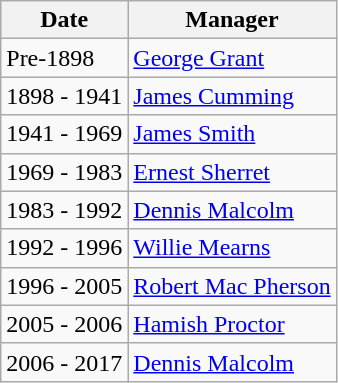<table class="wikitable">
<tr>
<th>Date</th>
<th>Manager</th>
</tr>
<tr>
<td>Pre-1898</td>
<td><a href='#'>George Grant</a></td>
</tr>
<tr>
<td>1898 - 1941</td>
<td><a href='#'>James Cumming</a></td>
</tr>
<tr>
<td>1941 - 1969</td>
<td><a href='#'>James Smith</a></td>
</tr>
<tr>
<td>1969 - 1983</td>
<td><a href='#'>Ernest Sherret</a></td>
</tr>
<tr>
<td>1983 - 1992</td>
<td><a href='#'>Dennis Malcolm</a></td>
</tr>
<tr>
<td>1992 - 1996</td>
<td><a href='#'>Willie Mearns</a></td>
</tr>
<tr>
<td>1996 - 2005</td>
<td><a href='#'>Robert Mac Pherson</a></td>
</tr>
<tr>
<td>2005 - 2006</td>
<td><a href='#'>Hamish Proctor</a></td>
</tr>
<tr>
<td>2006 - 2017</td>
<td><a href='#'>Dennis Malcolm</a></td>
</tr>
</table>
